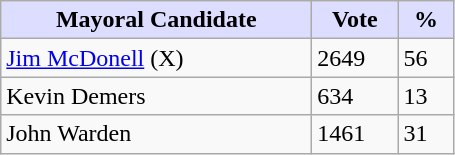<table class="wikitable">
<tr>
<th style="background:#ddf; width:200px;">Mayoral Candidate </th>
<th style="background:#ddf; width:50px;">Vote</th>
<th style="background:#ddf; width:30px;">%</th>
</tr>
<tr>
<td><a href='#'>Jim McDonell</a> (X)</td>
<td>2649</td>
<td>56</td>
</tr>
<tr>
<td>Kevin Demers</td>
<td>634</td>
<td>13</td>
</tr>
<tr>
<td>John Warden</td>
<td>1461</td>
<td>31</td>
</tr>
</table>
